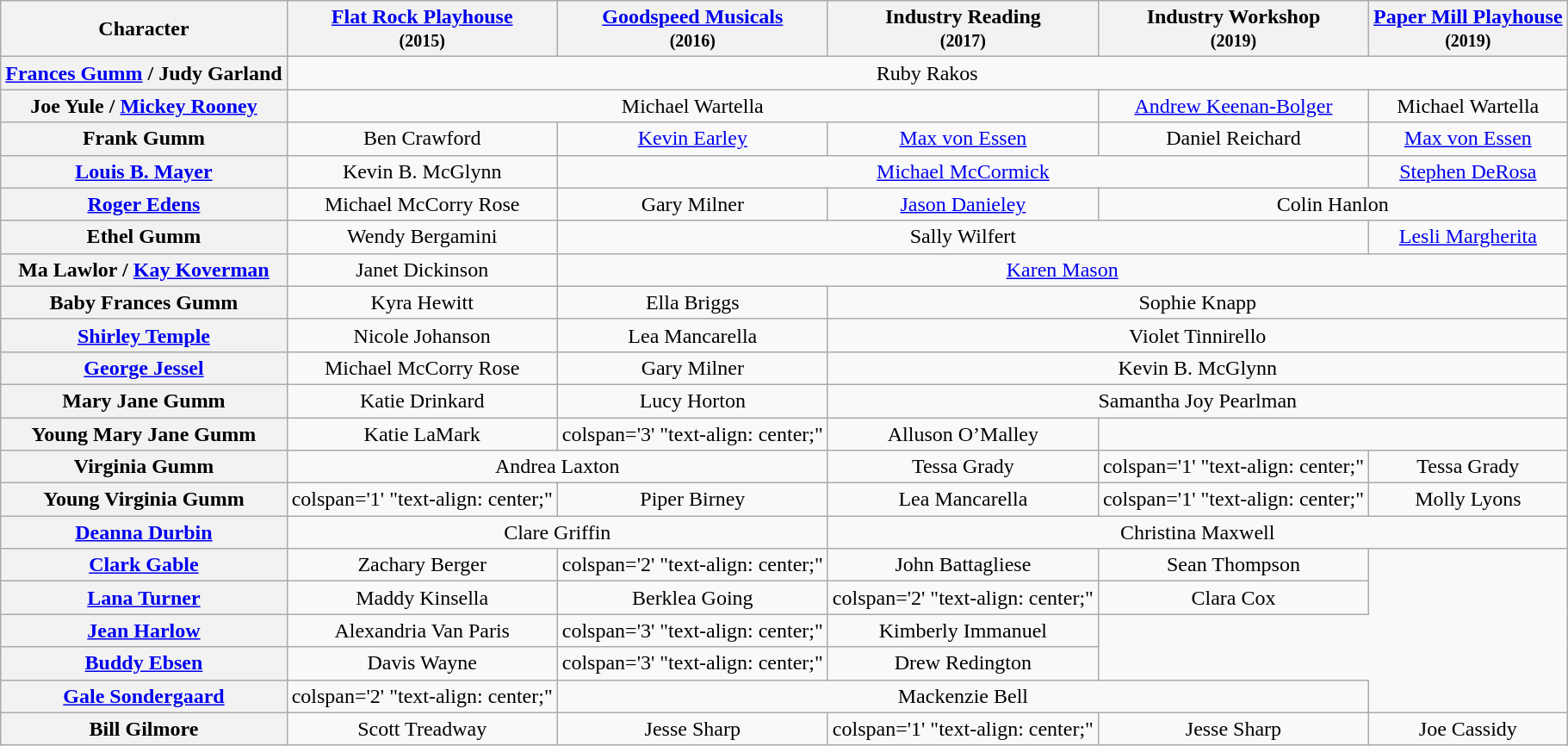<table class="wikitable" style="width:1000;">
<tr>
<th>Character</th>
<th><a href='#'>Flat Rock Playhouse</a><br><small>(2015)</small></th>
<th><a href='#'>Goodspeed Musicals</a><br><small>(2016)</small></th>
<th>Industry Reading<br><small>(2017)</small></th>
<th>Industry Workshop<br><small>(2019)</small></th>
<th><a href='#'>Paper Mill Playhouse</a><br><small>(2019)</small></th>
</tr>
<tr>
<th><a href='#'>Frances Gumm</a> / Judy Garland</th>
<td colspan=5 align=center>Ruby Rakos</td>
</tr>
<tr>
<th>Joe Yule / <a href='#'>Mickey Rooney</a></th>
<td colspan=3 align=center>Michael Wartella</td>
<td colspan=1 align=center><a href='#'>Andrew Keenan-Bolger</a></td>
<td colspan=1 align=center>Michael Wartella</td>
</tr>
<tr>
<th>Frank Gumm</th>
<td colspan=1 align=center>Ben Crawford</td>
<td colspan=1 align=center><a href='#'>Kevin Earley</a></td>
<td colspan=1 align=center><a href='#'>Max von Essen</a></td>
<td colspan=1 align=center>Daniel Reichard</td>
<td colspan=1 align=center><a href='#'>Max von Essen</a></td>
</tr>
<tr>
<th><a href='#'>Louis B. Mayer</a></th>
<td colspan=1 align=center>Kevin B. McGlynn</td>
<td colspan=3 align=center><a href='#'>Michael McCormick</a></td>
<td colspan=1 align=center><a href='#'>Stephen DeRosa</a></td>
</tr>
<tr>
<th><a href='#'>Roger Edens</a></th>
<td colspan=1 align=center>Michael McCorry Rose</td>
<td colspan=1 align=center>Gary Milner</td>
<td colspan=1 align=center><a href='#'>Jason Danieley</a></td>
<td colspan=2 align=center>Colin Hanlon</td>
</tr>
<tr>
<th>Ethel Gumm</th>
<td colspan=1 align=center>Wendy Bergamini</td>
<td colspan=3 align=center>Sally Wilfert</td>
<td colspan=1 align=center><a href='#'>Lesli Margherita</a></td>
</tr>
<tr>
<th>Ma Lawlor / <a href='#'>Kay Koverman</a></th>
<td colspan=1 align=center>Janet Dickinson</td>
<td colspan=4 align=center><a href='#'>Karen Mason</a></td>
</tr>
<tr>
<th>Baby Frances Gumm</th>
<td colspan=1 align=center>Kyra Hewitt</td>
<td colspan=1 align=center>Ella Briggs</td>
<td colspan=3 align=center>Sophie Knapp</td>
</tr>
<tr>
<th><a href='#'>Shirley Temple</a></th>
<td colspan=1 align=center>Nicole Johanson</td>
<td colspan=1 align=center>Lea Mancarella</td>
<td colspan=3 align=center>Violet Tinnirello</td>
</tr>
<tr>
<th><a href='#'>George Jessel</a></th>
<td colspan=1 align=center>Michael McCorry Rose</td>
<td colspan=1 align=center>Gary Milner</td>
<td colspan=3 align=center>Kevin B. McGlynn</td>
</tr>
<tr>
<th>Mary Jane Gumm</th>
<td colspan=1 align=center>Katie Drinkard</td>
<td colspan=1 align=center>Lucy Horton</td>
<td colspan=3 align=center>Samantha Joy Pearlman</td>
</tr>
<tr>
<th>Young Mary Jane Gumm</th>
<td colspan=1 align=center>Katie LaMark</td>
<td>colspan='3' "text-align: center;" </td>
<td colspan=1 align=center>Alluson O’Malley</td>
</tr>
<tr>
<th>Virginia Gumm</th>
<td colspan=2 align=center>Andrea Laxton</td>
<td colspan=1 align=center>Tessa Grady</td>
<td>colspan='1' "text-align: center;" </td>
<td colspan=1 align=center>Tessa Grady</td>
</tr>
<tr>
<th>Young Virginia Gumm</th>
<td>colspan='1' "text-align: center;" </td>
<td colspan=1 align=center>Piper Birney</td>
<td colspan=1 align=center>Lea Mancarella</td>
<td>colspan='1' "text-align: center;" </td>
<td colspan=1 align=center>Molly Lyons</td>
</tr>
<tr>
<th><a href='#'>Deanna Durbin</a></th>
<td colspan=2 align=center>Clare Griffin</td>
<td colspan=3 align=center>Christina Maxwell</td>
</tr>
<tr>
<th><a href='#'>Clark Gable</a></th>
<td colspan=1 align=center>Zachary Berger</td>
<td>colspan='2' "text-align: center;" </td>
<td colspan=1 align=center>John Battagliese</td>
<td colspan=1 align=center>Sean Thompson</td>
</tr>
<tr>
<th><a href='#'>Lana Turner</a></th>
<td colspan=1 align=center>Maddy Kinsella</td>
<td colspan=1 align=center>Berklea Going</td>
<td>colspan='2' "text-align: center;" </td>
<td colspan=1 align=center>Clara Cox</td>
</tr>
<tr>
<th><a href='#'>Jean Harlow</a></th>
<td colspan=1 align=center>Alexandria Van Paris</td>
<td>colspan='3' "text-align: center;" </td>
<td colspan=1 align=center>Kimberly Immanuel</td>
</tr>
<tr>
<th><a href='#'>Buddy Ebsen</a></th>
<td colspan=1 align=center>Davis Wayne</td>
<td>colspan='3' "text-align: center;" </td>
<td colspan=1 align=center>Drew Redington</td>
</tr>
<tr>
<th><a href='#'>Gale Sondergaard</a></th>
<td>colspan='2' "text-align: center;" </td>
<td colspan=3 align=center>Mackenzie Bell</td>
</tr>
<tr>
<th>Bill Gilmore</th>
<td colspan=1 align=center>Scott Treadway</td>
<td colspan=1 align=center>Jesse Sharp</td>
<td>colspan='1' "text-align: center;" </td>
<td colspan=1 align=center>Jesse Sharp</td>
<td colspan=1 align=center>Joe Cassidy</td>
</tr>
</table>
